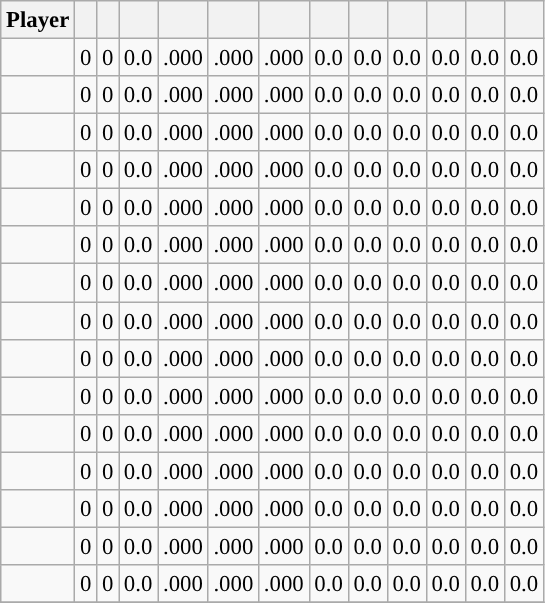<table class="wikitable sortable" style="font-size:95%; text-align:right;">
<tr>
<th>Player</th>
<th></th>
<th></th>
<th></th>
<th></th>
<th></th>
<th></th>
<th></th>
<th></th>
<th></th>
<th></th>
<th></th>
<th></th>
</tr>
<tr>
<td><strong></strong></td>
<td>0</td>
<td>0</td>
<td>0.0</td>
<td>.000</td>
<td>.000</td>
<td>.000</td>
<td>0.0</td>
<td>0.0</td>
<td>0.0</td>
<td>0.0</td>
<td>0.0</td>
<td>0.0</td>
</tr>
<tr>
<td><strong></strong></td>
<td>0</td>
<td>0</td>
<td>0.0</td>
<td>.000</td>
<td>.000</td>
<td>.000</td>
<td>0.0</td>
<td>0.0</td>
<td>0.0</td>
<td>0.0</td>
<td>0.0</td>
<td>0.0</td>
</tr>
<tr>
<td><strong></strong></td>
<td>0</td>
<td>0</td>
<td>0.0</td>
<td>.000</td>
<td>.000</td>
<td>.000</td>
<td>0.0</td>
<td>0.0</td>
<td>0.0</td>
<td>0.0</td>
<td>0.0</td>
<td>0.0</td>
</tr>
<tr>
<td><strong></strong></td>
<td>0</td>
<td>0</td>
<td>0.0</td>
<td>.000</td>
<td>.000</td>
<td>.000</td>
<td>0.0</td>
<td>0.0</td>
<td>0.0</td>
<td>0.0</td>
<td>0.0</td>
<td>0.0</td>
</tr>
<tr>
<td><strong></strong></td>
<td>0</td>
<td>0</td>
<td>0.0</td>
<td>.000</td>
<td>.000</td>
<td>.000</td>
<td>0.0</td>
<td>0.0</td>
<td>0.0</td>
<td>0.0</td>
<td>0.0</td>
<td>0.0</td>
</tr>
<tr>
<td><strong></strong></td>
<td>0</td>
<td>0</td>
<td>0.0</td>
<td>.000</td>
<td>.000</td>
<td>.000</td>
<td>0.0</td>
<td>0.0</td>
<td>0.0</td>
<td>0.0</td>
<td>0.0</td>
<td>0.0</td>
</tr>
<tr>
<td><strong></strong></td>
<td>0</td>
<td>0</td>
<td>0.0</td>
<td>.000</td>
<td>.000</td>
<td>.000</td>
<td>0.0</td>
<td>0.0</td>
<td>0.0</td>
<td>0.0</td>
<td>0.0</td>
<td>0.0</td>
</tr>
<tr>
<td><strong></strong></td>
<td>0</td>
<td>0</td>
<td>0.0</td>
<td>.000</td>
<td>.000</td>
<td>.000</td>
<td>0.0</td>
<td>0.0</td>
<td>0.0</td>
<td>0.0</td>
<td>0.0</td>
<td>0.0</td>
</tr>
<tr>
<td><strong></strong></td>
<td>0</td>
<td>0</td>
<td>0.0</td>
<td>.000</td>
<td>.000</td>
<td>.000</td>
<td>0.0</td>
<td>0.0</td>
<td>0.0</td>
<td>0.0</td>
<td>0.0</td>
<td>0.0</td>
</tr>
<tr>
<td><strong></strong></td>
<td>0</td>
<td>0</td>
<td>0.0</td>
<td>.000</td>
<td>.000</td>
<td>.000</td>
<td>0.0</td>
<td>0.0</td>
<td>0.0</td>
<td>0.0</td>
<td>0.0</td>
<td>0.0</td>
</tr>
<tr>
<td><strong></strong></td>
<td>0</td>
<td>0</td>
<td>0.0</td>
<td>.000</td>
<td>.000</td>
<td>.000</td>
<td>0.0</td>
<td>0.0</td>
<td>0.0</td>
<td>0.0</td>
<td>0.0</td>
<td>0.0</td>
</tr>
<tr>
<td><strong></strong></td>
<td>0</td>
<td>0</td>
<td>0.0</td>
<td>.000</td>
<td>.000</td>
<td>.000</td>
<td>0.0</td>
<td>0.0</td>
<td>0.0</td>
<td>0.0</td>
<td>0.0</td>
<td>0.0</td>
</tr>
<tr>
<td><strong></strong></td>
<td>0</td>
<td>0</td>
<td>0.0</td>
<td>.000</td>
<td>.000</td>
<td>.000</td>
<td>0.0</td>
<td>0.0</td>
<td>0.0</td>
<td>0.0</td>
<td>0.0</td>
<td>0.0</td>
</tr>
<tr>
<td><strong></strong></td>
<td>0</td>
<td>0</td>
<td>0.0</td>
<td>.000</td>
<td>.000</td>
<td>.000</td>
<td>0.0</td>
<td>0.0</td>
<td>0.0</td>
<td>0.0</td>
<td>0.0</td>
<td>0.0</td>
</tr>
<tr>
<td><strong></strong></td>
<td>0</td>
<td>0</td>
<td>0.0</td>
<td>.000</td>
<td>.000</td>
<td>.000</td>
<td>0.0</td>
<td>0.0</td>
<td>0.0</td>
<td>0.0</td>
<td>0.0</td>
<td>0.0</td>
</tr>
<tr>
</tr>
</table>
